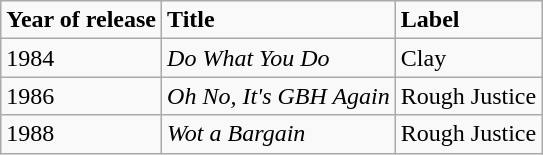<table class="wikitable">
<tr>
<td><strong>Year of release</strong></td>
<td><strong>Title</strong></td>
<td><strong>Label</strong></td>
</tr>
<tr>
<td>1984</td>
<td><em>Do What You Do</em></td>
<td>Clay</td>
</tr>
<tr>
<td>1986</td>
<td><em>Oh No, It's GBH Again</em></td>
<td>Rough Justice</td>
</tr>
<tr>
<td>1988</td>
<td><em>Wot a Bargain</em></td>
<td>Rough Justice</td>
</tr>
</table>
